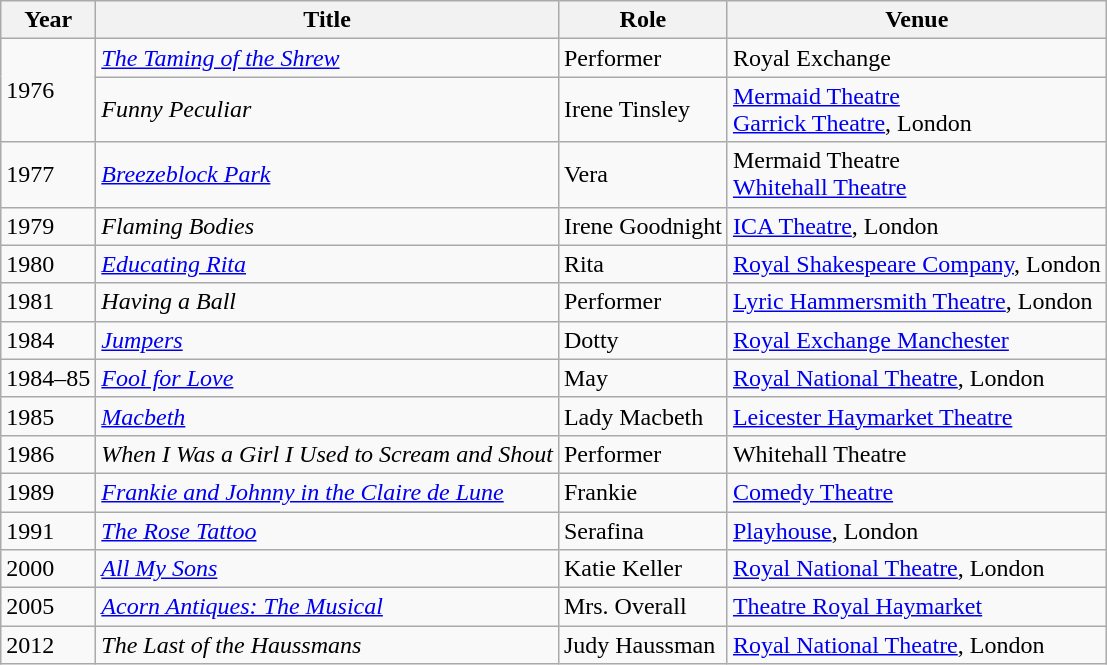<table class="wikitable sortable">
<tr>
<th>Year</th>
<th>Title</th>
<th>Role</th>
<th class="unsortable">Venue</th>
</tr>
<tr>
<td rowspan="2">1976</td>
<td><em><a href='#'>The Taming of the Shrew</a></em></td>
<td>Performer</td>
<td>Royal Exchange</td>
</tr>
<tr>
<td><em>Funny Peculiar</em></td>
<td>Irene Tinsley</td>
<td><a href='#'>Mermaid Theatre</a> <br> <a href='#'>Garrick Theatre</a>, London</td>
</tr>
<tr>
<td>1977</td>
<td><em><a href='#'>Breezeblock Park</a></em></td>
<td>Vera</td>
<td>Mermaid Theatre <br> <a href='#'>Whitehall Theatre</a></td>
</tr>
<tr>
<td>1979</td>
<td><em>Flaming Bodies</em></td>
<td>Irene Goodnight</td>
<td><a href='#'>ICA Theatre</a>, London</td>
</tr>
<tr>
<td>1980</td>
<td><em><a href='#'>Educating Rita</a></em></td>
<td>Rita</td>
<td><a href='#'>Royal Shakespeare Company</a>, London</td>
</tr>
<tr>
<td>1981</td>
<td><em>Having a Ball</em></td>
<td>Performer</td>
<td><a href='#'>Lyric Hammersmith Theatre</a>, London</td>
</tr>
<tr>
<td>1984</td>
<td><em><a href='#'>Jumpers</a></em></td>
<td>Dotty</td>
<td><a href='#'>Royal Exchange Manchester</a></td>
</tr>
<tr>
<td>1984–85</td>
<td><em><a href='#'>Fool for Love</a></em></td>
<td>May</td>
<td><a href='#'>Royal National Theatre</a>, London</td>
</tr>
<tr>
<td>1985</td>
<td><em><a href='#'>Macbeth</a></em></td>
<td>Lady Macbeth</td>
<td><a href='#'>Leicester Haymarket Theatre</a></td>
</tr>
<tr>
<td>1986</td>
<td><em>When I Was a Girl I Used to Scream and Shout</em></td>
<td>Performer</td>
<td>Whitehall Theatre</td>
</tr>
<tr>
<td>1989</td>
<td><em><a href='#'>Frankie and Johnny in the Claire de Lune</a></em></td>
<td>Frankie</td>
<td><a href='#'>Comedy Theatre</a></td>
</tr>
<tr>
<td>1991</td>
<td><em><a href='#'>The Rose Tattoo</a></em></td>
<td>Serafina</td>
<td><a href='#'>Playhouse</a>, London</td>
</tr>
<tr>
<td>2000</td>
<td><em><a href='#'>All My Sons</a></em></td>
<td>Katie Keller</td>
<td><a href='#'>Royal National Theatre</a>, London</td>
</tr>
<tr>
<td>2005</td>
<td><em><a href='#'>Acorn Antiques: The Musical</a></em></td>
<td>Mrs. Overall</td>
<td><a href='#'>Theatre Royal Haymarket</a></td>
</tr>
<tr>
<td>2012</td>
<td><em>The Last of the Haussmans</em></td>
<td>Judy Haussman</td>
<td><a href='#'>Royal National Theatre</a>, London</td>
</tr>
</table>
